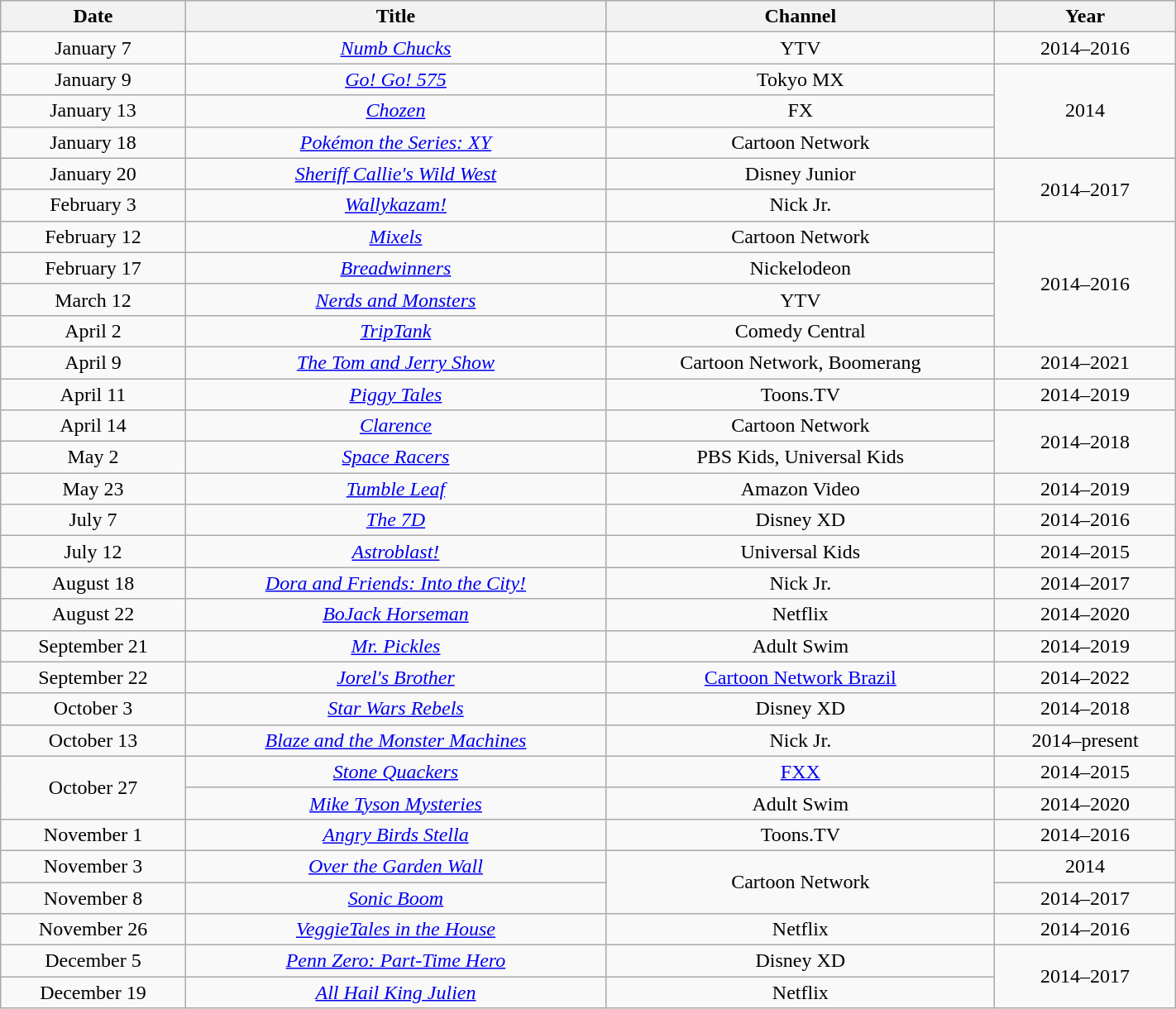<table class="wikitable sortable" style="text-align: center" width="75%">
<tr>
<th scope="col">Date</th>
<th scope="col">Title</th>
<th scope="col">Channel</th>
<th scope="col">Year</th>
</tr>
<tr>
<td>January 7</td>
<td><em><a href='#'>Numb Chucks</a></em></td>
<td>YTV</td>
<td>2014–2016</td>
</tr>
<tr>
<td>January 9</td>
<td><em><a href='#'>Go! Go! 575</a></em></td>
<td>Tokyo MX</td>
<td rowspan=3>2014</td>
</tr>
<tr>
<td>January 13</td>
<td><em><a href='#'>Chozen</a></em></td>
<td>FX</td>
</tr>
<tr>
<td>January 18</td>
<td><em><a href='#'>Pokémon the Series: XY</a></em></td>
<td>Cartoon Network</td>
</tr>
<tr>
<td>January 20</td>
<td><em><a href='#'>Sheriff Callie's Wild West</a></em></td>
<td>Disney Junior</td>
<td rowspan=2>2014–2017</td>
</tr>
<tr>
<td>February 3</td>
<td><em><a href='#'>Wallykazam!</a></em></td>
<td>Nick Jr.</td>
</tr>
<tr>
<td>February 12</td>
<td><em><a href='#'>Mixels</a></em></td>
<td>Cartoon Network</td>
<td rowspan=4>2014–2016</td>
</tr>
<tr>
<td>February 17</td>
<td><em><a href='#'>Breadwinners</a></em></td>
<td>Nickelodeon</td>
</tr>
<tr>
<td>March 12</td>
<td><em><a href='#'>Nerds and Monsters</a></em></td>
<td>YTV</td>
</tr>
<tr>
<td>April 2</td>
<td><em><a href='#'>TripTank</a></em></td>
<td>Comedy Central</td>
</tr>
<tr>
<td>April 9</td>
<td><em><a href='#'>The Tom and Jerry Show</a></em></td>
<td>Cartoon Network, Boomerang</td>
<td>2014–2021</td>
</tr>
<tr>
<td>April 11</td>
<td><em><a href='#'>Piggy Tales</a></em></td>
<td>Toons.TV</td>
<td>2014–2019</td>
</tr>
<tr>
<td>April 14</td>
<td><em><a href='#'>Clarence</a></em></td>
<td>Cartoon Network</td>
<td rowspan=2>2014–2018</td>
</tr>
<tr>
<td>May 2</td>
<td><em><a href='#'>Space Racers</a></em></td>
<td>PBS Kids, Universal Kids</td>
</tr>
<tr>
<td>May 23</td>
<td><em><a href='#'>Tumble Leaf</a></em></td>
<td>Amazon Video</td>
<td>2014–2019</td>
</tr>
<tr>
<td>July 7</td>
<td><em><a href='#'>The 7D</a></em></td>
<td>Disney XD</td>
<td>2014–2016</td>
</tr>
<tr>
<td>July 12</td>
<td><em><a href='#'>Astroblast!</a></em></td>
<td>Universal Kids</td>
<td>2014–2015</td>
</tr>
<tr>
<td>August 18</td>
<td><em><a href='#'>Dora and Friends: Into the City!</a></em></td>
<td>Nick Jr.</td>
<td>2014–2017</td>
</tr>
<tr>
<td>August 22</td>
<td><em><a href='#'>BoJack Horseman</a></em></td>
<td>Netflix</td>
<td>2014–2020</td>
</tr>
<tr>
<td>September 21</td>
<td><em><a href='#'>Mr. Pickles</a></em></td>
<td>Adult Swim</td>
<td>2014–2019</td>
</tr>
<tr>
<td>September 22</td>
<td><em><a href='#'>Jorel's Brother</a></em></td>
<td><a href='#'>Cartoon Network Brazil</a></td>
<td>2014–2022</td>
</tr>
<tr>
<td>October 3</td>
<td><em><a href='#'>Star Wars Rebels</a></em></td>
<td>Disney XD</td>
<td>2014–2018</td>
</tr>
<tr>
<td>October 13</td>
<td><em><a href='#'>Blaze and the Monster Machines</a></em></td>
<td>Nick Jr.</td>
<td>2014–present</td>
</tr>
<tr>
<td rowspan=2>October 27</td>
<td><em><a href='#'>Stone Quackers</a></em></td>
<td><a href='#'>FXX</a></td>
<td>2014–2015</td>
</tr>
<tr>
<td><em><a href='#'>Mike Tyson Mysteries</a></em></td>
<td>Adult Swim</td>
<td>2014–2020</td>
</tr>
<tr>
<td>November 1</td>
<td><em><a href='#'>Angry Birds Stella</a></em></td>
<td>Toons.TV</td>
<td>2014–2016</td>
</tr>
<tr>
<td>November 3</td>
<td><em><a href='#'>Over the Garden Wall</a></em></td>
<td rowspan=2>Cartoon Network</td>
<td>2014</td>
</tr>
<tr>
<td>November 8</td>
<td><em><a href='#'>Sonic Boom</a></em></td>
<td>2014–2017</td>
</tr>
<tr>
<td>November 26</td>
<td><em><a href='#'>VeggieTales in the House</a></em></td>
<td>Netflix</td>
<td>2014–2016</td>
</tr>
<tr>
<td>December 5</td>
<td><em><a href='#'>Penn Zero: Part-Time Hero</a></em></td>
<td>Disney XD</td>
<td rowspan=2>2014–2017</td>
</tr>
<tr>
<td>December 19</td>
<td><em><a href='#'>All Hail King Julien</a></em></td>
<td>Netflix</td>
</tr>
</table>
